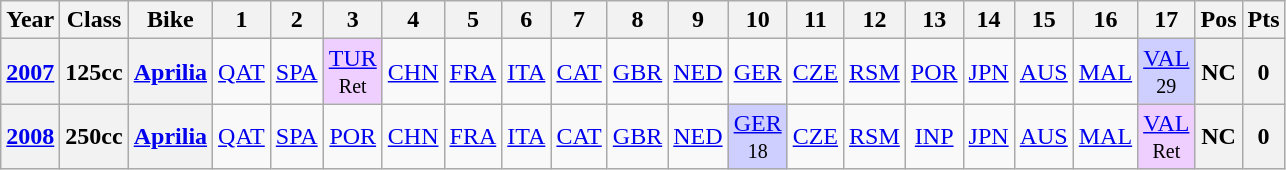<table class="wikitable" style="text-align:center">
<tr>
<th>Year</th>
<th>Class</th>
<th>Bike</th>
<th>1</th>
<th>2</th>
<th>3</th>
<th>4</th>
<th>5</th>
<th>6</th>
<th>7</th>
<th>8</th>
<th>9</th>
<th>10</th>
<th>11</th>
<th>12</th>
<th>13</th>
<th>14</th>
<th>15</th>
<th>16</th>
<th>17</th>
<th>Pos</th>
<th>Pts</th>
</tr>
<tr>
<th align="left"><a href='#'>2007</a></th>
<th align="left">125cc</th>
<th align="left"><a href='#'>Aprilia</a></th>
<td><a href='#'>QAT</a></td>
<td><a href='#'>SPA</a></td>
<td style="background:#EFCFFF;"><a href='#'>TUR</a><br><small>Ret</small></td>
<td><a href='#'>CHN</a></td>
<td><a href='#'>FRA</a></td>
<td><a href='#'>ITA</a></td>
<td><a href='#'>CAT</a></td>
<td><a href='#'>GBR</a></td>
<td><a href='#'>NED</a></td>
<td><a href='#'>GER</a></td>
<td><a href='#'>CZE</a></td>
<td><a href='#'>RSM</a></td>
<td><a href='#'>POR</a></td>
<td><a href='#'>JPN</a></td>
<td><a href='#'>AUS</a></td>
<td><a href='#'>MAL</a></td>
<td style="background:#CFCFFF;"><a href='#'>VAL</a><br><small>29</small></td>
<th>NC</th>
<th>0</th>
</tr>
<tr>
<th align="left"><a href='#'>2008</a></th>
<th align="left">250cc</th>
<th align="left"><a href='#'>Aprilia</a></th>
<td><a href='#'>QAT</a></td>
<td><a href='#'>SPA</a></td>
<td><a href='#'>POR</a></td>
<td><a href='#'>CHN</a></td>
<td><a href='#'>FRA</a></td>
<td><a href='#'>ITA</a></td>
<td><a href='#'>CAT</a></td>
<td><a href='#'>GBR</a></td>
<td><a href='#'>NED</a></td>
<td style="background:#CFCFFF;"><a href='#'>GER</a><br><small>18</small></td>
<td><a href='#'>CZE</a></td>
<td><a href='#'>RSM</a></td>
<td><a href='#'>INP</a></td>
<td><a href='#'>JPN</a></td>
<td><a href='#'>AUS</a></td>
<td><a href='#'>MAL</a></td>
<td style="background:#EFCFFF;"><a href='#'>VAL</a><br><small>Ret</small></td>
<th>NC</th>
<th>0</th>
</tr>
</table>
